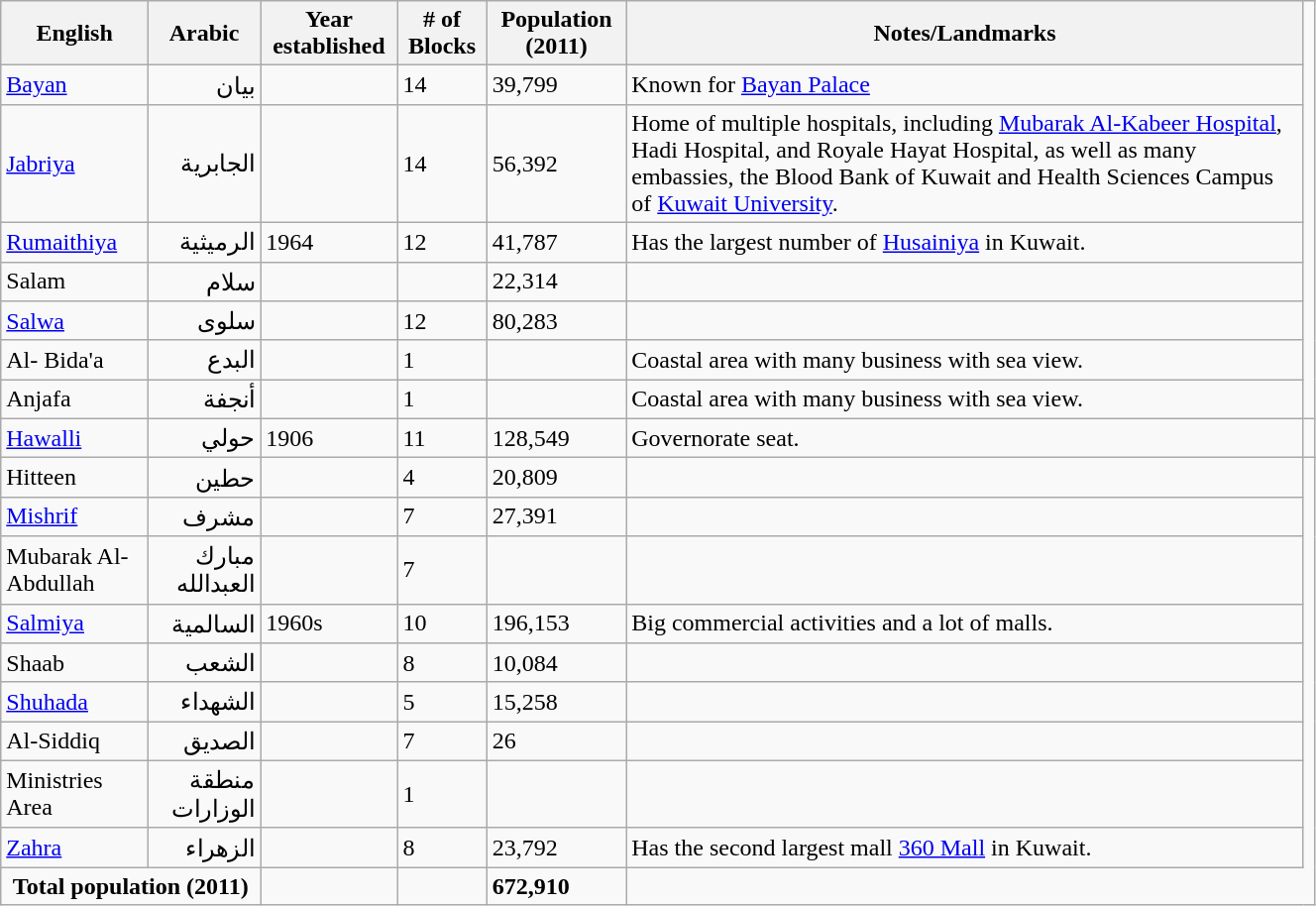<table class="wikitable sortable" width="70%">
<tr>
<th bgcolor="#98FB98">English</th>
<th bgcolor="#98FB98">Arabic</th>
<th>Year established</th>
<th># of Blocks</th>
<th>Population (2011)</th>
<th>Notes/Landmarks</th>
</tr>
<tr ---->
<td><a href='#'>Bayan</a></td>
<td align=right>بيان</td>
<td></td>
<td>14</td>
<td>39,799</td>
<td>Known for <a href='#'>Bayan Palace</a></td>
</tr>
<tr ---->
<td><a href='#'>Jabriya</a></td>
<td align=right>الجابرية</td>
<td></td>
<td>14</td>
<td>56,392</td>
<td>Home of multiple hospitals, including <a href='#'>Mubarak Al-Kabeer Hospital</a>, Hadi Hospital, and Royale Hayat Hospital, as well as many embassies, the Blood Bank of Kuwait and Health Sciences Campus of <a href='#'>Kuwait University</a>.</td>
</tr>
<tr ---->
<td><a href='#'>Rumaithiya</a></td>
<td align=right>الرميثية</td>
<td>1964</td>
<td>12</td>
<td>41,787</td>
<td>Has the largest number of <a href='#'>Husainiya</a> in Kuwait.</td>
</tr>
<tr ---->
<td>Salam</td>
<td align="right">سلام</td>
<td></td>
<td></td>
<td>22,314</td>
<td></td>
</tr>
<tr ---->
<td><a href='#'>Salwa</a></td>
<td align=right>سلوى</td>
<td></td>
<td>12</td>
<td>80,283</td>
<td></td>
</tr>
<tr ---->
<td>Al- Bida'a</td>
<td align="right">البدع</td>
<td></td>
<td>1</td>
<td></td>
<td>Coastal area with many business with sea view.</td>
</tr>
<tr ---->
<td>Anjafa</td>
<td align="right">أنجفة</td>
<td></td>
<td>1</td>
<td></td>
<td>Coastal area with many business with sea view.</td>
</tr>
<tr ---->
<td><a href='#'>Hawalli</a></td>
<td align=right>حولي</td>
<td>1906</td>
<td>11</td>
<td>128,549</td>
<td>Governorate seat.</td>
<td></td>
</tr>
<tr ---->
<td>Hitteen</td>
<td align="right">حطين</td>
<td></td>
<td>4</td>
<td>20,809</td>
<td></td>
</tr>
<tr ---->
<td><a href='#'>Mishrif</a></td>
<td align=right>مشرف</td>
<td></td>
<td>7</td>
<td>27,391</td>
<td></td>
</tr>
<tr ---->
<td>Mubarak Al-Abdullah</td>
<td align="right">مبارك العبدالله</td>
<td></td>
<td>7</td>
<td></td>
<td></td>
</tr>
<tr ---->
<td><a href='#'>Salmiya</a></td>
<td align=right>السالمية</td>
<td>1960s</td>
<td>10</td>
<td>196,153</td>
<td>Big commercial activities and a lot of malls.</td>
</tr>
<tr ---->
<td>Shaab</td>
<td align="right">الشعب</td>
<td></td>
<td>8</td>
<td>10,084</td>
<td></td>
</tr>
<tr ---->
<td><a href='#'>Shuhada</a></td>
<td align=right>الشهداء</td>
<td></td>
<td>5</td>
<td>15,258</td>
<td></td>
</tr>
<tr ---->
<td>Al-Siddiq</td>
<td align="right">الصديق</td>
<td></td>
<td>7</td>
<td>26</td>
<td></td>
</tr>
<tr ---->
<td>Ministries Area</td>
<td align="right">منطقة الوزارات</td>
<td></td>
<td>1</td>
<td></td>
<td></td>
</tr>
<tr ---->
<td><a href='#'>Zahra</a></td>
<td align=right>الزهراء</td>
<td></td>
<td>8</td>
<td>23,792</td>
<td>Has the second largest mall <a href='#'>360 Mall</a> in Kuwait.</td>
</tr>
<tr ---->
<td colspan="2" style="text-align:center;"><strong>Total population (2011)</strong></td>
<td></td>
<td></td>
<td><strong>672,910</strong></td>
</tr>
</table>
